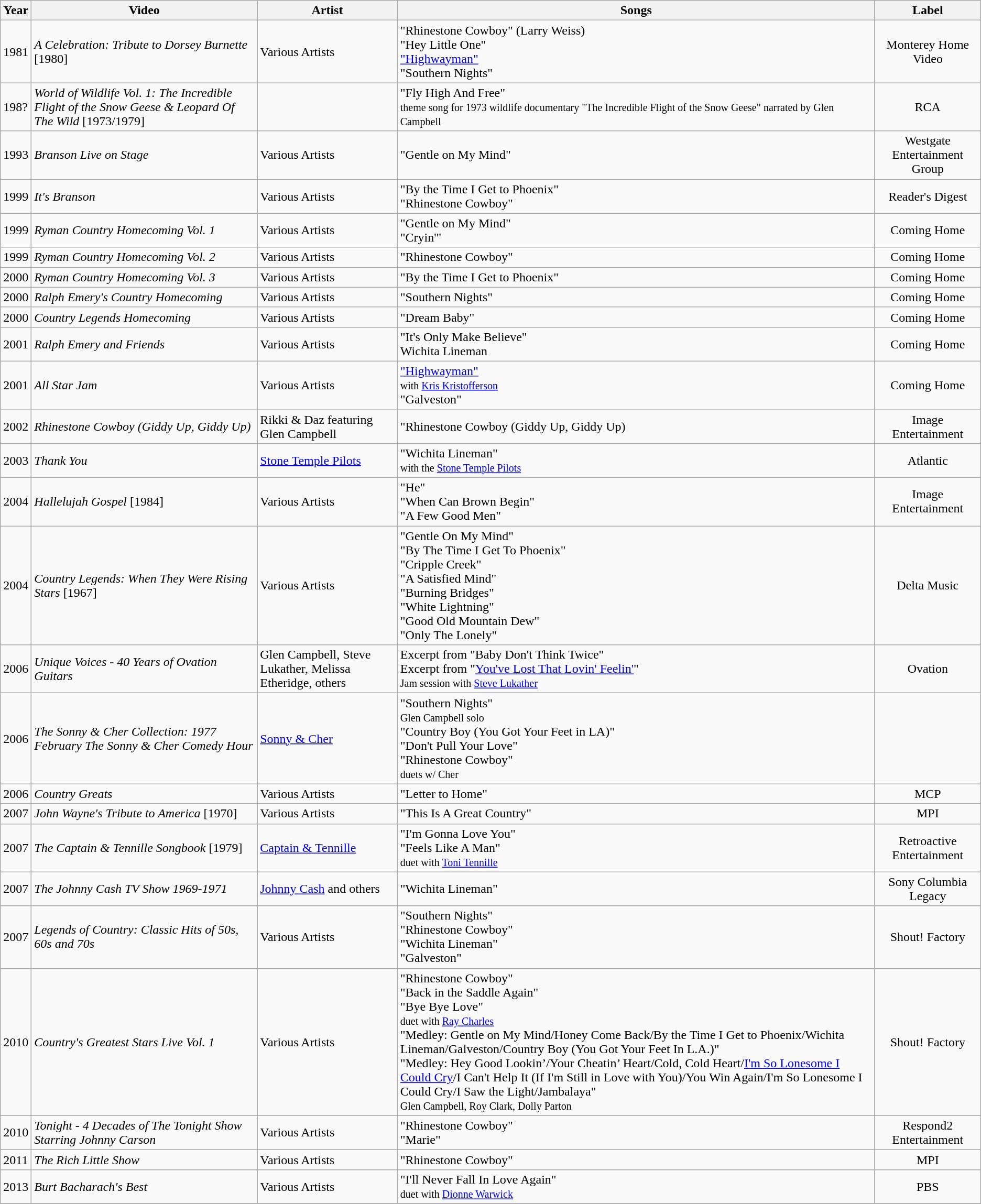<table class="wikitable">
<tr>
<th rowspan="1">Year</th>
<th rowspan="1">Video</th>
<th rowspan="1">Artist</th>
<th rowspan="1">Songs</th>
<th rowspan="1">Label</th>
</tr>
<tr>
<td>1981</td>
<td><em>A Celebration: Tribute to Dorsey Burnette</em> [1980]</td>
<td>Various Artists</td>
<td>"Rhinestone Cowboy" (Larry Weiss)<br>"Hey Little One"<br><a href='#'>"Highwayman"</a><br>"Southern Nights"</td>
<td align="center">Monterey Home Video</td>
</tr>
<tr>
<td>198?</td>
<td><em>World of Wildlife Vol. 1: The Incredible Flight of the Snow Geese & Leopard Of The Wild</em> [1973/1979]</td>
<td></td>
<td>"Fly High And Free"<br><small>theme song for 1973 wildlife documentary "The Incredible Flight of the Snow Geese" narrated by Glen Campbell</small></td>
<td align="center">RCA</td>
</tr>
<tr>
<td>1993</td>
<td><em>Branson Live on Stage</em></td>
<td>Various Artists</td>
<td>"Gentle on My Mind"</td>
<td align="center">Westgate Entertainment Group</td>
</tr>
<tr>
<td>1999</td>
<td><em>It's Branson</em></td>
<td>Various Artists</td>
<td>"By the Time I Get to Phoenix"<br>"Rhinestone Cowboy"</td>
<td align="center">Reader's Digest</td>
</tr>
<tr>
<td>1999</td>
<td><em>Ryman Country Homecoming Vol. 1</em></td>
<td>Various Artists</td>
<td>"Gentle on My Mind"<br>"Cryin'"</td>
<td align="center">Coming Home</td>
</tr>
<tr>
<td>1999</td>
<td><em>Ryman Country Homecoming Vol. 2</em></td>
<td>Various Artists</td>
<td>"Rhinestone Cowboy"</td>
<td align="center">Coming Home</td>
</tr>
<tr>
<td>2000</td>
<td><em>Ryman Country Homecoming Vol. 3</em></td>
<td>Various Artists</td>
<td>"By the Time I Get to Phoenix"</td>
<td align="center">Coming Home</td>
</tr>
<tr>
<td>2000</td>
<td><em>Ralph Emery's Country Homecoming</em></td>
<td>Various Artists</td>
<td>"Southern Nights"</td>
<td align="center">Coming Home</td>
</tr>
<tr>
<td>2000</td>
<td><em>Country Legends Homecoming</em></td>
<td>Various Artists</td>
<td>"Dream Baby"</td>
<td align="center">Coming Home</td>
</tr>
<tr>
<td>2001</td>
<td><em>Ralph Emery and Friends</em></td>
<td>Various Artists</td>
<td>"It's Only Make Believe"<br>Wichita Lineman</td>
<td align="center">Coming Home</td>
</tr>
<tr>
<td>2001</td>
<td><em>All Star Jam</em></td>
<td>Various Artists</td>
<td><a href='#'>"Highwayman"</a><br><small>with <a href='#'>Kris Kristofferson</a></small><br>"Galveston"</td>
<td align="center">Coming Home</td>
</tr>
<tr>
<td>2002</td>
<td><em>Rhinestone Cowboy (Giddy Up, Giddy Up)</em></td>
<td>Rikki & Daz featuring Glen Campbell</td>
<td>"Rhinestone Cowboy (Giddy Up, Giddy Up)</td>
<td align="center">Image Entertainment</td>
</tr>
<tr>
<td>2003</td>
<td><em>Thank You</em></td>
<td><a href='#'>Stone Temple Pilots</a></td>
<td>"Wichita Lineman"<br><small>with the <a href='#'>Stone Temple Pilots</a></small></td>
<td align="center">Atlantic</td>
</tr>
<tr>
<td>2004</td>
<td><em>Hallelujah Gospel</em> [1984]</td>
<td>Various Artists</td>
<td>"He"<br>"When Can Brown Begin"<br>"A Few Good Men"</td>
<td align="center">Image Entertainment</td>
</tr>
<tr>
<td>2004</td>
<td><em>Country Legends: When They Were Rising Stars</em> [1967]</td>
<td>Various Artists</td>
<td>"Gentle On My Mind"<br>"By The Time I Get To Phoenix"<br>"Cripple Creek"<br>"A Satisfied  Mind"<br>"Burning Bridges" <br>"White Lightning"<br>"Good Old Mountain Dew"<br>"Only The Lonely"</td>
<td align="center">Delta Music</td>
</tr>
<tr>
<td>2006</td>
<td><em>Unique Voices - 40 Years of Ovation Guitars</em></td>
<td>Glen Campbell, Steve Lukather, Melissa Etheridge, others</td>
<td>Excerpt from "Baby Don't Think Twice"<br>Excerpt from "<a href='#'>You've Lost That Lovin' Feelin'</a>"<br><small>Jam session with <a href='#'>Steve Lukather</a></small></td>
<td align="center">Ovation</td>
</tr>
<tr>
<td>2006</td>
<td><em>The Sonny & Cher Collection: 1977 February The Sonny & Cher Comedy Hour</em></td>
<td><a href='#'>Sonny & Cher</a></td>
<td>"Southern Nights"<br><small>Glen Campbell solo</small><br>"Country Boy (You Got Your Feet in LA)"<br>"Don't Pull Your Love"<br>"Rhinestone Cowboy"<br><small>duets w/ Cher</small></td>
<td align="center"></td>
</tr>
<tr>
<td>2006</td>
<td><em>Country Greats</em></td>
<td>Various Artists</td>
<td>"Letter to Home"</td>
<td align="center">MCP</td>
</tr>
<tr>
<td>2007</td>
<td><em>John Wayne's Tribute to America</em> [1970]</td>
<td>Various Artists</td>
<td>"This Is A Great Country"</td>
<td align="center">MPI</td>
</tr>
<tr>
<td>2007</td>
<td><em>The Captain & Tennille Songbook</em> [1979]</td>
<td><a href='#'>Captain & Tennille</a></td>
<td>"I'm Gonna Love You"<br>"Feels Like A Man"<br><small>duet with <a href='#'>Toni Tennille</a></small></td>
<td align="center">Retroactive Entertainment</td>
</tr>
<tr>
<td>2007</td>
<td><em>The Johnny Cash TV Show 1969-1971</em></td>
<td><a href='#'>Johnny Cash</a> and others</td>
<td>"Wichita Lineman"</td>
<td align="center">Sony Columbia Legacy</td>
</tr>
<tr>
<td>2007</td>
<td><em>Legends of Country: Classic Hits of 50s, 60s and 70s</em></td>
<td>Various Artists</td>
<td>"Southern Nights"<br>"Rhinestone Cowboy"<br>"Wichita Lineman"<br>"Galveston"</td>
<td align="center">Shout! Factory</td>
</tr>
<tr>
<td>2010</td>
<td><em>Country's Greatest Stars Live Vol. 1</em></td>
<td>Various Artists</td>
<td>"Rhinestone Cowboy"<br>"Back in the Saddle Again"<br>"Bye Bye Love"<br><small>duet with <a href='#'>Ray Charles</a></small><br>"Medley: Gentle on My Mind/Honey Come Back/By the Time I Get to Phoenix/Wichita Lineman/Galveston/Country Boy (You Got Your Feet In L.A.)"<br>"Medley: Hey Good Lookin’/Your Cheatin’ Heart/Cold, Cold Heart/<a href='#'>I'm So Lonesome I Could Cry</a>/I Can't Help It (If I'm Still in Love with You)/You Win Again/I'm So Lonesome I Could Cry/I Saw the Light/Jambalaya"<br><small>Glen Campbell, Roy Clark, Dolly Parton</small></td>
<td align="center">Shout! Factory</td>
</tr>
<tr>
<td>2010</td>
<td><em>Tonight - 4 Decades of The Tonight Show Starring Johnny Carson</em></td>
<td>Various Artists</td>
<td>"Rhinestone Cowboy"<br>"Marie"</td>
<td align="center">Respond2 Entertainment</td>
</tr>
<tr>
<td>2011</td>
<td><em>The Rich Little Show</em></td>
<td>Various Artists</td>
<td>"Rhinestone Cowboy"</td>
<td align="center">MPI</td>
</tr>
<tr>
<td>2013</td>
<td><em>Burt Bacharach's Best</em></td>
<td>Various Artists</td>
<td>"I'll Never Fall In Love Again"<br><small>duet with <a href='#'>Dionne Warwick</a></small></td>
<td align="center">PBS</td>
</tr>
<tr>
</tr>
</table>
